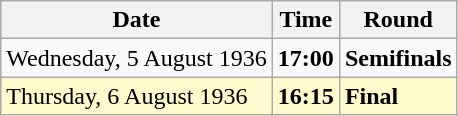<table class="wikitable">
<tr>
<th>Date</th>
<th>Time</th>
<th>Round</th>
</tr>
<tr>
<td>Wednesday, 5 August 1936</td>
<td><strong>17:00</strong></td>
<td><strong>Semifinals</strong></td>
</tr>
<tr style=background:lemonchiffon>
<td>Thursday, 6 August 1936</td>
<td><strong>16:15</strong></td>
<td><strong>Final</strong></td>
</tr>
</table>
